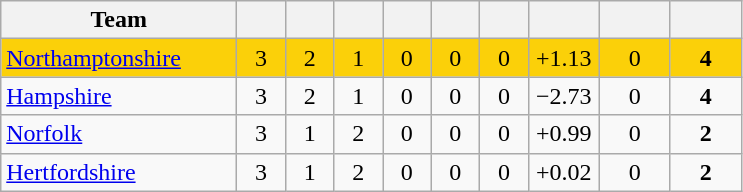<table class="wikitable" style="text-align:center">
<tr>
<th width="150">Team</th>
<th width="25"></th>
<th width="25"></th>
<th width="25"></th>
<th width="25"></th>
<th width="25"></th>
<th width="25"></th>
<th width="40"></th>
<th width="40"></th>
<th width="40"></th>
</tr>
<tr style="background:#fbd009">
<td style="text-align:left"><a href='#'>Northamptonshire</a></td>
<td>3</td>
<td>2</td>
<td>1</td>
<td>0</td>
<td>0</td>
<td>0</td>
<td>+1.13</td>
<td>0</td>
<td><strong>4</strong></td>
</tr>
<tr>
<td style="text-align:left"><a href='#'>Hampshire</a></td>
<td>3</td>
<td>2</td>
<td>1</td>
<td>0</td>
<td>0</td>
<td>0</td>
<td>−2.73</td>
<td>0</td>
<td><strong>4</strong></td>
</tr>
<tr>
<td style="text-align:left"><a href='#'>Norfolk</a></td>
<td>3</td>
<td>1</td>
<td>2</td>
<td>0</td>
<td>0</td>
<td>0</td>
<td>+0.99</td>
<td>0</td>
<td><strong>2</strong></td>
</tr>
<tr>
<td style="text-align:left"><a href='#'>Hertfordshire</a></td>
<td>3</td>
<td>1</td>
<td>2</td>
<td>0</td>
<td>0</td>
<td>0</td>
<td>+0.02</td>
<td>0</td>
<td><strong>2</strong></td>
</tr>
</table>
